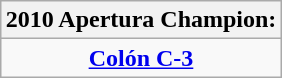<table class="wikitable" style="text-align: center; margin: 0 auto;">
<tr>
<th>2010 Apertura Champion:</th>
</tr>
<tr>
<td><strong><a href='#'>Colón C-3</a></strong></td>
</tr>
</table>
